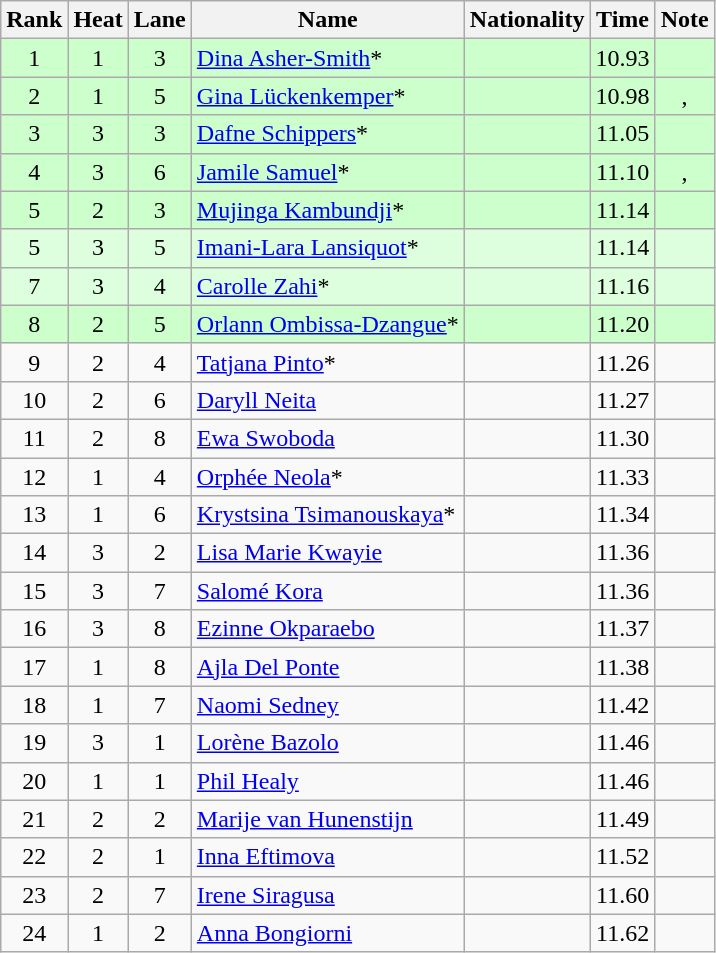<table class="wikitable sortable" style="text-align:center">
<tr>
<th>Rank</th>
<th>Heat</th>
<th>Lane</th>
<th>Name</th>
<th>Nationality</th>
<th>Time</th>
<th>Note</th>
</tr>
<tr bgcolor=ccffcc>
<td>1</td>
<td>1</td>
<td>3</td>
<td align=left><a href='#'>Dina Asher-Smith</a>*</td>
<td align=left></td>
<td>10.93</td>
<td></td>
</tr>
<tr bgcolor=ccffcc>
<td>2</td>
<td>1</td>
<td>5</td>
<td align=left><a href='#'>Gina Lückenkemper</a>*</td>
<td align=left></td>
<td>10.98</td>
<td>, </td>
</tr>
<tr bgcolor=ccffcc>
<td>3</td>
<td>3</td>
<td>3</td>
<td align=left><a href='#'>Dafne Schippers</a>*</td>
<td align=left></td>
<td>11.05</td>
<td></td>
</tr>
<tr bgcolor=ccffcc>
<td>4</td>
<td>3</td>
<td>6</td>
<td align=left><a href='#'>Jamile Samuel</a>*</td>
<td align=left></td>
<td>11.10</td>
<td>, </td>
</tr>
<tr bgcolor=ccffcc>
<td>5</td>
<td>2</td>
<td>3</td>
<td align=left><a href='#'>Mujinga Kambundji</a>*</td>
<td align=left></td>
<td>11.14</td>
<td></td>
</tr>
<tr bgcolor=ddffdd>
<td>5</td>
<td>3</td>
<td>5</td>
<td align=left><a href='#'>Imani-Lara Lansiquot</a>*</td>
<td align=left></td>
<td>11.14</td>
<td></td>
</tr>
<tr bgcolor=ddffdd>
<td>7</td>
<td>3</td>
<td>4</td>
<td align=left><a href='#'>Carolle Zahi</a>*</td>
<td align=left></td>
<td>11.16</td>
<td></td>
</tr>
<tr bgcolor=ccffcc>
<td>8</td>
<td>2</td>
<td>5</td>
<td align=left><a href='#'>Orlann Ombissa-Dzangue</a>*</td>
<td align=left></td>
<td>11.20</td>
<td></td>
</tr>
<tr>
<td>9</td>
<td>2</td>
<td>4</td>
<td align=left><a href='#'>Tatjana Pinto</a>*</td>
<td align=left></td>
<td>11.26</td>
<td></td>
</tr>
<tr>
<td>10</td>
<td>2</td>
<td>6</td>
<td align=left><a href='#'>Daryll Neita</a></td>
<td align=left></td>
<td>11.27</td>
<td></td>
</tr>
<tr>
<td>11</td>
<td>2</td>
<td>8</td>
<td align=left><a href='#'>Ewa Swoboda</a></td>
<td align=left></td>
<td>11.30</td>
<td></td>
</tr>
<tr>
<td>12</td>
<td>1</td>
<td>4</td>
<td align=left><a href='#'>Orphée Neola</a>*</td>
<td align=left></td>
<td>11.33</td>
<td></td>
</tr>
<tr>
<td>13</td>
<td>1</td>
<td>6</td>
<td align=left><a href='#'>Krystsina Tsimanouskaya</a>*</td>
<td align=left></td>
<td>11.34</td>
<td></td>
</tr>
<tr>
<td>14</td>
<td>3</td>
<td>2</td>
<td align=left><a href='#'>Lisa Marie Kwayie</a></td>
<td align=left></td>
<td>11.36</td>
<td></td>
</tr>
<tr>
<td>15</td>
<td>3</td>
<td>7</td>
<td align=left><a href='#'>Salomé Kora</a></td>
<td align=left></td>
<td>11.36</td>
<td></td>
</tr>
<tr>
<td>16</td>
<td>3</td>
<td>8</td>
<td align=left><a href='#'>Ezinne Okparaebo</a></td>
<td align=left></td>
<td>11.37</td>
<td></td>
</tr>
<tr>
<td>17</td>
<td>1</td>
<td>8</td>
<td align=left><a href='#'>Ajla Del Ponte</a></td>
<td align=left></td>
<td>11.38</td>
<td></td>
</tr>
<tr>
<td>18</td>
<td>1</td>
<td>7</td>
<td align=left><a href='#'>Naomi Sedney</a></td>
<td align=left></td>
<td>11.42</td>
<td></td>
</tr>
<tr>
<td>19</td>
<td>3</td>
<td>1</td>
<td align=left><a href='#'>Lorène Bazolo</a></td>
<td align=left></td>
<td>11.46</td>
<td></td>
</tr>
<tr>
<td>20</td>
<td>1</td>
<td>1</td>
<td align=left><a href='#'>Phil Healy</a></td>
<td align=left></td>
<td>11.46</td>
<td></td>
</tr>
<tr>
<td>21</td>
<td>2</td>
<td>2</td>
<td align=left><a href='#'>Marije van Hunenstijn</a></td>
<td align=left></td>
<td>11.49</td>
<td></td>
</tr>
<tr>
<td>22</td>
<td>2</td>
<td>1</td>
<td align=left><a href='#'>Inna Eftimova</a></td>
<td align=left></td>
<td>11.52</td>
<td></td>
</tr>
<tr>
<td>23</td>
<td>2</td>
<td>7</td>
<td align=left><a href='#'>Irene Siragusa</a></td>
<td align=left></td>
<td>11.60</td>
<td></td>
</tr>
<tr>
<td>24</td>
<td>1</td>
<td>2</td>
<td align=left><a href='#'>Anna Bongiorni</a></td>
<td align=left></td>
<td>11.62</td>
<td></td>
</tr>
</table>
